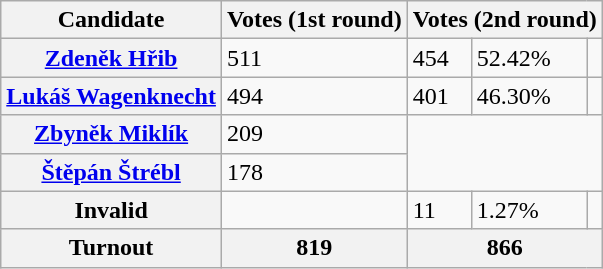<table class="wikitable">
<tr>
<th>Candidate</th>
<th>Votes (1st round)</th>
<th colspan=3>Votes (2nd round)</th>
</tr>
<tr>
<th><a href='#'>Zdeněk Hřib</a></th>
<td>511</td>
<td>454</td>
<td>52.42%</td>
<td></td>
</tr>
<tr>
<th><a href='#'>Lukáš Wagenknecht</a></th>
<td>494</td>
<td>401</td>
<td>46.30%</td>
<td></td>
</tr>
<tr>
<th><a href='#'>Zbyněk Miklík</a></th>
<td>209</td>
<td colspan=3 rowspan=2></td>
</tr>
<tr>
<th><a href='#'>Štěpán Štrébl</a></th>
<td>178</td>
</tr>
<tr>
<th>Invalid</th>
<td></td>
<td>11</td>
<td>1.27%</td>
<td></td>
</tr>
<tr>
<th>Turnout</th>
<th>819</th>
<th colspan=3>866</th>
</tr>
</table>
